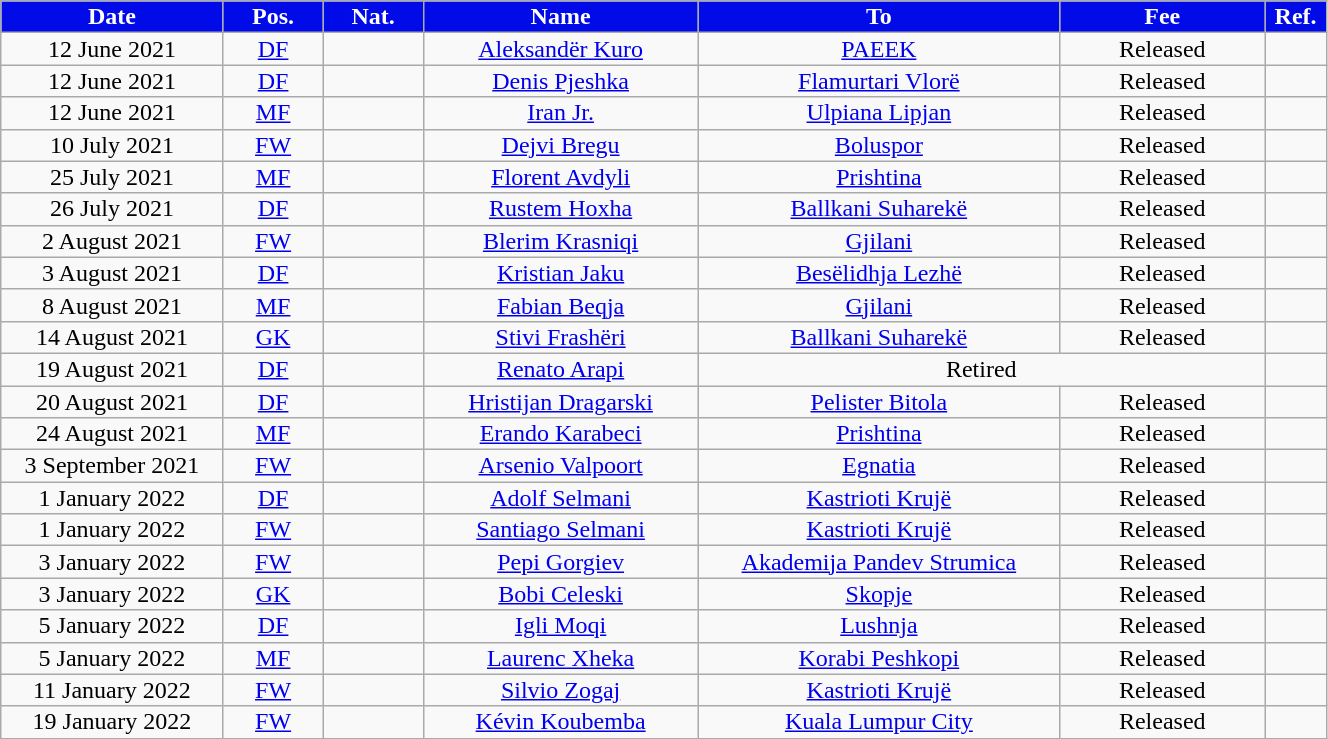<table class="wikitable sortable alternance" style="font-size:100%; text-align:center; line-height:14px; width:70%;">
<tr>
<th style="background:#000be8;color:#FFFFFF; width:120px;">Date</th>
<th style="background:#000be8;color:#FFFFFF; width:50px;">Pos.</th>
<th style="background:#000be8;color:#FFFFFF; width:50px;">Nat.</th>
<th style="background:#000be8;color:#FFFFFF; width:150px;">Name</th>
<th style="background:#000be8;color:#FFFFFF; width:200px;">To</th>
<th style="background:#000be8;color:#FFFFFF; width:110px;">Fee</th>
<th style="background:#000be8;color:#FFFFFF; width:25px;">Ref.</th>
</tr>
<tr>
<td>12 June 2021</td>
<td><a href='#'>DF</a></td>
<td></td>
<td><a href='#'>Aleksandër Kuro</a></td>
<td> <a href='#'>PAEEK</a></td>
<td>Released</td>
<td></td>
</tr>
<tr>
<td>12 June 2021</td>
<td><a href='#'>DF</a></td>
<td></td>
<td><a href='#'>Denis Pjeshka</a></td>
<td><a href='#'>Flamurtari Vlorë</a></td>
<td>Released</td>
<td></td>
</tr>
<tr>
<td>12 June 2021</td>
<td><a href='#'>MF</a></td>
<td></td>
<td><a href='#'>Iran Jr.</a></td>
<td> <a href='#'>Ulpiana Lipjan</a></td>
<td>Released</td>
<td></td>
</tr>
<tr>
<td>10 July 2021</td>
<td><a href='#'>FW</a></td>
<td></td>
<td><a href='#'>Dejvi Bregu</a></td>
<td> <a href='#'>Boluspor</a></td>
<td>Released</td>
<td></td>
</tr>
<tr>
<td>25 July 2021</td>
<td><a href='#'>MF</a></td>
<td></td>
<td><a href='#'>Florent Avdyli</a></td>
<td> <a href='#'>Prishtina</a></td>
<td>Released</td>
<td></td>
</tr>
<tr>
<td>26 July 2021</td>
<td><a href='#'>DF</a></td>
<td></td>
<td><a href='#'>Rustem Hoxha</a></td>
<td> <a href='#'>Ballkani Suharekë</a></td>
<td>Released</td>
<td></td>
</tr>
<tr>
<td>2 August 2021</td>
<td><a href='#'>FW</a></td>
<td></td>
<td><a href='#'>Blerim Krasniqi</a></td>
<td> <a href='#'>Gjilani</a></td>
<td>Released</td>
<td></td>
</tr>
<tr>
<td>3 August 2021</td>
<td><a href='#'>DF</a></td>
<td></td>
<td><a href='#'>Kristian Jaku</a></td>
<td><a href='#'>Besëlidhja Lezhë</a></td>
<td>Released</td>
<td></td>
</tr>
<tr>
<td>8 August 2021</td>
<td><a href='#'>MF</a></td>
<td></td>
<td><a href='#'>Fabian Beqja</a></td>
<td> <a href='#'>Gjilani</a></td>
<td>Released</td>
<td></td>
</tr>
<tr>
<td>14 August 2021</td>
<td><a href='#'>GK</a></td>
<td></td>
<td><a href='#'>Stivi Frashëri</a></td>
<td> <a href='#'>Ballkani Suharekë</a></td>
<td>Released</td>
<td></td>
</tr>
<tr>
<td>19 August 2021</td>
<td><a href='#'>DF</a></td>
<td></td>
<td><a href='#'>Renato Arapi</a></td>
<td colspan="2">Retired</td>
<td></td>
</tr>
<tr>
<td>20 August 2021</td>
<td><a href='#'>DF</a></td>
<td></td>
<td><a href='#'>Hristijan Dragarski</a></td>
<td> <a href='#'>Pelister Bitola</a></td>
<td>Released</td>
<td></td>
</tr>
<tr>
<td>24 August 2021</td>
<td><a href='#'>MF</a></td>
<td></td>
<td><a href='#'>Erando Karabeci</a></td>
<td> <a href='#'>Prishtina</a></td>
<td>Released</td>
<td></td>
</tr>
<tr>
<td>3 September 2021</td>
<td><a href='#'>FW</a></td>
<td></td>
<td><a href='#'>Arsenio Valpoort</a></td>
<td><a href='#'>Egnatia</a></td>
<td>Released</td>
<td></td>
</tr>
<tr>
<td>1 January 2022</td>
<td><a href='#'>DF</a></td>
<td></td>
<td><a href='#'>Adolf Selmani</a></td>
<td><a href='#'>Kastrioti Krujë</a></td>
<td>Released</td>
<td></td>
</tr>
<tr>
<td>1 January 2022</td>
<td><a href='#'>FW</a></td>
<td></td>
<td><a href='#'>Santiago Selmani</a></td>
<td><a href='#'>Kastrioti Krujë</a></td>
<td>Released</td>
<td></td>
</tr>
<tr>
<td>3 January 2022</td>
<td><a href='#'>FW</a></td>
<td></td>
<td><a href='#'>Pepi Gorgiev</a></td>
<td> <a href='#'>Akademija Pandev Strumica</a></td>
<td>Released</td>
<td></td>
</tr>
<tr>
<td>3 January 2022</td>
<td><a href='#'>GK</a></td>
<td></td>
<td><a href='#'>Bobi Celeski</a></td>
<td> <a href='#'>Skopje</a></td>
<td>Released</td>
<td></td>
</tr>
<tr>
<td>5 January 2022</td>
<td><a href='#'>DF</a></td>
<td></td>
<td><a href='#'>Igli Moqi</a></td>
<td><a href='#'>Lushnja</a></td>
<td>Released</td>
<td></td>
</tr>
<tr>
<td>5 January 2022</td>
<td><a href='#'>MF</a></td>
<td></td>
<td><a href='#'>Laurenc Xheka</a></td>
<td><a href='#'>Korabi Peshkopi</a></td>
<td>Released</td>
<td></td>
</tr>
<tr>
<td>11 January 2022</td>
<td><a href='#'>FW</a></td>
<td></td>
<td><a href='#'>Silvio Zogaj</a></td>
<td><a href='#'>Kastrioti Krujë</a></td>
<td>Released</td>
<td></td>
</tr>
<tr>
<td>19 January 2022</td>
<td><a href='#'>FW</a></td>
<td></td>
<td><a href='#'>Kévin Koubemba</a></td>
<td> <a href='#'>Kuala Lumpur City</a></td>
<td>Released</td>
<td></td>
</tr>
</table>
